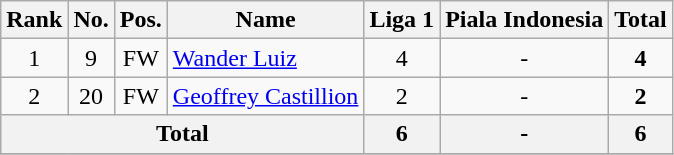<table class="wikitable" style="text-align:center">
<tr>
<th>Rank</th>
<th>No.</th>
<th>Pos.</th>
<th>Name</th>
<th>Liga 1</th>
<th>Piala Indonesia</th>
<th>Total</th>
</tr>
<tr>
<td>1</td>
<td>9</td>
<td>FW</td>
<td align="left"><small></small> <a href='#'>Wander Luiz</a></td>
<td>4</td>
<td>-</td>
<td><strong>4</strong></td>
</tr>
<tr>
<td>2</td>
<td>20</td>
<td>FW</td>
<td align="left"> <a href='#'>Geoffrey Castillion</a></td>
<td>2</td>
<td>-</td>
<td><strong>2</strong></td>
</tr>
<tr>
<th colspan="4">Total</th>
<th>6</th>
<th>-</th>
<th>6</th>
</tr>
<tr>
</tr>
</table>
